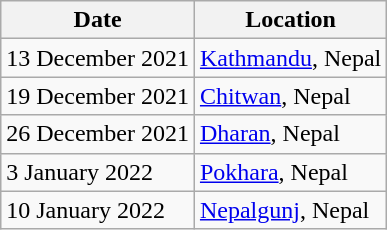<table class="wikitable">
<tr>
<th>Date</th>
<th>Location</th>
</tr>
<tr>
<td>13 December 2021</td>
<td><a href='#'>Kathmandu</a>, Nepal</td>
</tr>
<tr>
<td>19 December 2021</td>
<td><a href='#'>Chitwan</a>, Nepal</td>
</tr>
<tr>
<td>26 December 2021</td>
<td><a href='#'>Dharan</a>, Nepal</td>
</tr>
<tr>
<td>3 January 2022</td>
<td><a href='#'>Pokhara</a>, Nepal</td>
</tr>
<tr>
<td>10 January 2022</td>
<td><a href='#'>Nepalgunj</a>, Nepal</td>
</tr>
</table>
